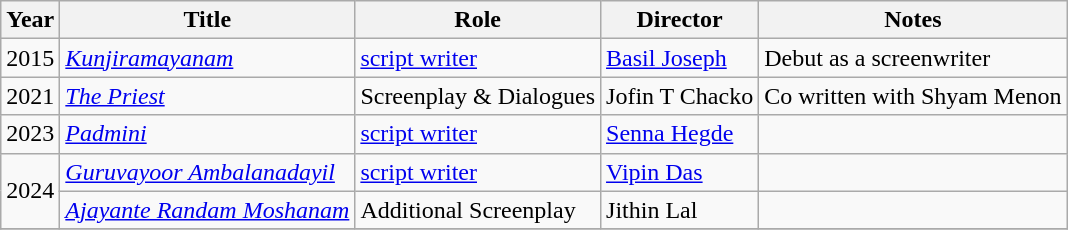<table class="wikitable sortable">
<tr>
<th scope="col">Year</th>
<th scope="col">Title</th>
<th scope="col">Role</th>
<th scope="col">Director</th>
<th scope="col" class="unsortable">Notes</th>
</tr>
<tr>
<td>2015</td>
<td><em><a href='#'>Kunjiramayanam</a></em></td>
<td><a href='#'>script writer</a></td>
<td><a href='#'>Basil Joseph</a></td>
<td>Debut as a screenwriter</td>
</tr>
<tr>
<td>2021</td>
<td><em><a href='#'>The Priest</a></em></td>
<td>Screenplay & Dialogues</td>
<td>Jofin T Chacko</td>
<td>Co written with Shyam Menon</td>
</tr>
<tr>
<td>2023</td>
<td><em><a href='#'>Padmini</a></em></td>
<td><a href='#'>script writer</a></td>
<td><a href='#'>Senna Hegde</a></td>
<td></td>
</tr>
<tr>
<td rowspan=2>2024</td>
<td><em><a href='#'>Guruvayoor Ambalanadayil</a></em></td>
<td><a href='#'>script writer</a></td>
<td><a href='#'>Vipin Das</a></td>
<td></td>
</tr>
<tr>
<td><em><a href='#'>Ajayante Randam Moshanam</a></em></td>
<td>Additional Screenplay</td>
<td>Jithin Lal</td>
<td></td>
</tr>
<tr>
</tr>
</table>
